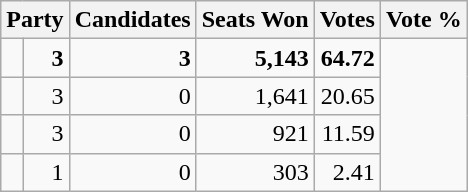<table class="wikitable" style="text-align: right;">
<tr>
<th colspan=2>Party</th>
<th scope="col" text-align="right">Candidates</th>
<th>Seats Won</th>
<th>Votes</th>
<th>Vote %</th>
</tr>
<tr style="font-weight: bold;">
<td></td>
<td>3</td>
<td>3</td>
<td>5,143</td>
<td>64.72</td>
</tr>
<tr>
<td></td>
<td>3</td>
<td>0</td>
<td>1,641</td>
<td>20.65</td>
</tr>
<tr>
<td></td>
<td>3</td>
<td>0</td>
<td>921</td>
<td>11.59</td>
</tr>
<tr>
<td></td>
<td>1</td>
<td>0</td>
<td>303</td>
<td>2.41</td>
</tr>
</table>
